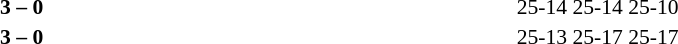<table width=100% cellspacing=1>
<tr>
<th width=20%></th>
<th width=12%></th>
<th width=20%></th>
<th width=33%></th>
<td></td>
</tr>
<tr style=font-size:90%>
<td align=right><strong></strong></td>
<td align=center><strong>3 – 0</strong></td>
<td></td>
<td>25-14 25-14 25-10</td>
<td></td>
</tr>
<tr style=font-size:90%>
<td align=right><strong></strong></td>
<td align=center><strong>3 – 0</strong></td>
<td></td>
<td>25-13 25-17 25-17</td>
</tr>
</table>
